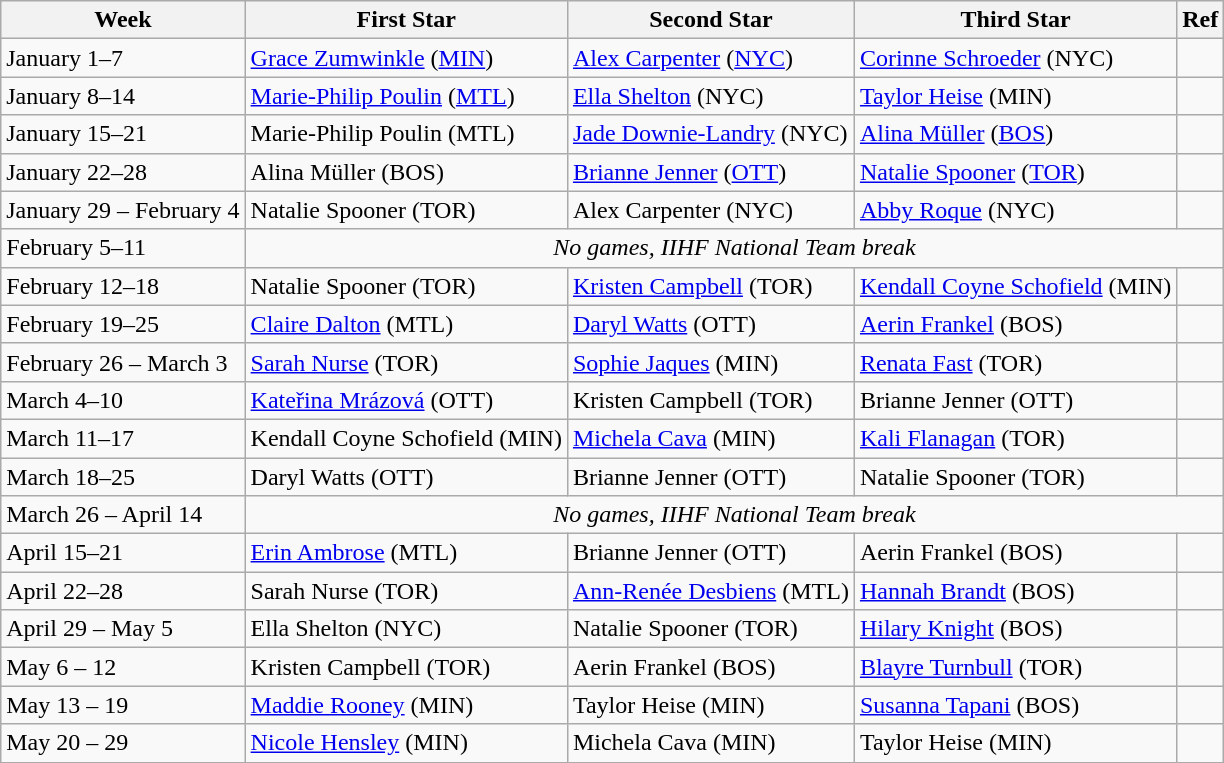<table class="wikitable">
<tr>
<th>Week</th>
<th>First Star</th>
<th>Second Star</th>
<th>Third Star</th>
<th>Ref</th>
</tr>
<tr>
<td>January 1–7</td>
<td><a href='#'>Grace Zumwinkle</a> (<a href='#'>MIN</a>)</td>
<td><a href='#'>Alex Carpenter</a> (<a href='#'>NYC</a>)</td>
<td><a href='#'>Corinne Schroeder</a> (NYC)</td>
<td></td>
</tr>
<tr>
<td>January 8–14</td>
<td><a href='#'>Marie-Philip Poulin</a> (<a href='#'>MTL</a>)</td>
<td><a href='#'>Ella Shelton</a> (NYC)</td>
<td><a href='#'>Taylor Heise</a> (MIN)</td>
<td></td>
</tr>
<tr>
<td>January 15–21</td>
<td>Marie-Philip Poulin (MTL)</td>
<td><a href='#'>Jade Downie-Landry</a> (NYC)</td>
<td><a href='#'>Alina Müller</a> (<a href='#'>BOS</a>)</td>
<td></td>
</tr>
<tr>
<td>January 22–28</td>
<td>Alina Müller (BOS)</td>
<td><a href='#'>Brianne Jenner</a> (<a href='#'>OTT</a>)</td>
<td><a href='#'>Natalie Spooner</a> (<a href='#'>TOR</a>)</td>
<td></td>
</tr>
<tr>
<td>January 29 – February 4</td>
<td>Natalie Spooner (TOR)</td>
<td>Alex Carpenter (NYC)</td>
<td><a href='#'>Abby Roque</a> (NYC)</td>
<td></td>
</tr>
<tr>
<td>February 5–11</td>
<td colspan=4 style="text-align: center;"><em>No games, IIHF National Team break</em></td>
</tr>
<tr>
<td>February 12–18</td>
<td>Natalie Spooner (TOR)</td>
<td><a href='#'>Kristen Campbell</a> (TOR)</td>
<td><a href='#'>Kendall Coyne Schofield</a> (MIN)</td>
<td></td>
</tr>
<tr>
<td>February 19–25</td>
<td><a href='#'>Claire Dalton</a> (MTL)</td>
<td><a href='#'>Daryl Watts</a> (OTT)</td>
<td><a href='#'>Aerin Frankel</a> (BOS)</td>
<td></td>
</tr>
<tr>
<td>February 26 – March 3</td>
<td><a href='#'>Sarah Nurse</a> (TOR)</td>
<td><a href='#'>Sophie Jaques</a> (MIN)</td>
<td><a href='#'>Renata Fast</a> (TOR)</td>
<td></td>
</tr>
<tr>
<td>March 4–10</td>
<td><a href='#'>Kateřina Mrázová</a> (OTT)</td>
<td>Kristen Campbell (TOR)</td>
<td>Brianne Jenner (OTT)</td>
<td></td>
</tr>
<tr>
<td>March 11–17</td>
<td>Kendall Coyne Schofield (MIN)</td>
<td><a href='#'>Michela Cava</a> (MIN)</td>
<td><a href='#'>Kali Flanagan</a> (TOR)</td>
<td></td>
</tr>
<tr>
<td>March 18–25</td>
<td>Daryl Watts (OTT)</td>
<td>Brianne Jenner (OTT)</td>
<td>Natalie Spooner (TOR)</td>
<td></td>
</tr>
<tr>
<td>March 26 – April 14</td>
<td colspan=4 style="text-align: center;"><em>No games, IIHF National Team break</em></td>
</tr>
<tr>
<td>April 15–21</td>
<td><a href='#'>Erin Ambrose</a> (MTL)</td>
<td>Brianne Jenner (OTT)</td>
<td>Aerin Frankel (BOS)</td>
<td></td>
</tr>
<tr>
<td>April 22–28</td>
<td>Sarah Nurse (TOR)</td>
<td><a href='#'>Ann-Renée Desbiens</a> (MTL)</td>
<td><a href='#'>Hannah Brandt</a> (BOS)</td>
<td></td>
</tr>
<tr>
<td>April 29 – May 5</td>
<td>Ella Shelton (NYC)</td>
<td>Natalie Spooner (TOR)</td>
<td><a href='#'>Hilary Knight</a> (BOS)</td>
<td></td>
</tr>
<tr>
<td>May 6 – 12</td>
<td>Kristen Campbell (TOR)</td>
<td>Aerin Frankel (BOS)</td>
<td><a href='#'>Blayre Turnbull</a> (TOR)</td>
<td></td>
</tr>
<tr>
<td>May 13 – 19</td>
<td><a href='#'>Maddie Rooney</a> (MIN)</td>
<td>Taylor Heise (MIN)</td>
<td><a href='#'>Susanna Tapani</a> (BOS)</td>
<td></td>
</tr>
<tr>
<td>May 20 – 29</td>
<td><a href='#'>Nicole Hensley</a> (MIN)</td>
<td>Michela Cava (MIN)</td>
<td>Taylor Heise (MIN)</td>
<td></td>
</tr>
</table>
